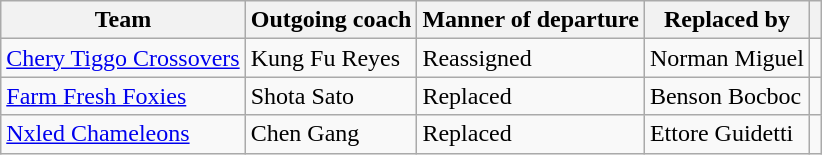<table class=wikitable>
<tr>
<th>Team</th>
<th>Outgoing coach</th>
<th>Manner of departure</th>
<th>Replaced by</th>
<th></th>
</tr>
<tr>
<td><a href='#'>Chery Tiggo Crossovers</a></td>
<td> Kung Fu Reyes</td>
<td>Reassigned</td>
<td> Norman Miguel</td>
<td style="text-align:center"></td>
</tr>
<tr>
<td><a href='#'>Farm Fresh Foxies</a></td>
<td> Shota Sato</td>
<td>Replaced</td>
<td> Benson Bocboc</td>
<td style="text-align:center"></td>
</tr>
<tr>
<td><a href='#'>Nxled Chameleons</a></td>
<td> Chen Gang</td>
<td>Replaced</td>
<td> Ettore Guidetti</td>
<td style="text-align:center"></td>
</tr>
</table>
